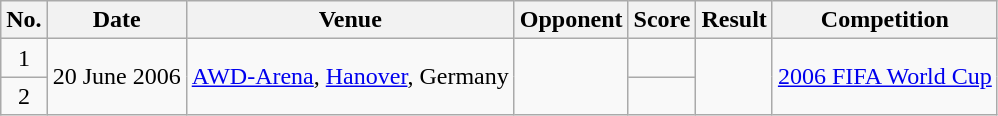<table class="wikitable sortable">
<tr>
<th>No.</th>
<th>Date</th>
<th>Venue</th>
<th>Opponent</th>
<th>Score</th>
<th>Result</th>
<th>Competition</th>
</tr>
<tr>
<td align=center>1</td>
<td rowspan="2">20 June 2006</td>
<td rowspan="2"><a href='#'>AWD-Arena</a>, <a href='#'>Hanover</a>, Germany</td>
<td rowspan="2"></td>
<td></td>
<td rowspan="2"></td>
<td rowspan="2"><a href='#'>2006 FIFA World Cup</a></td>
</tr>
<tr>
<td align=center>2</td>
<td></td>
</tr>
</table>
